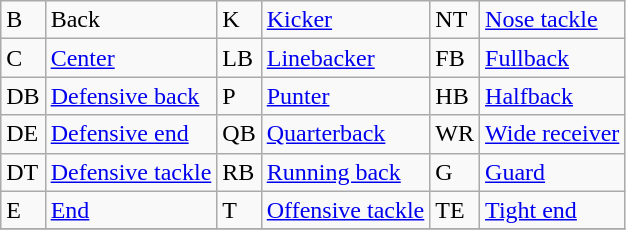<table class="wikitable">
<tr>
<td>B</td>
<td>Back</td>
<td>K</td>
<td><a href='#'>Kicker</a></td>
<td>NT</td>
<td><a href='#'>Nose tackle</a></td>
</tr>
<tr>
<td>C</td>
<td><a href='#'>Center</a></td>
<td>LB</td>
<td><a href='#'>Linebacker</a></td>
<td>FB</td>
<td><a href='#'>Fullback</a></td>
</tr>
<tr>
<td>DB</td>
<td><a href='#'>Defensive back</a></td>
<td>P</td>
<td><a href='#'>Punter</a></td>
<td>HB</td>
<td><a href='#'>Halfback</a></td>
</tr>
<tr>
<td>DE</td>
<td><a href='#'>Defensive end</a></td>
<td>QB</td>
<td><a href='#'>Quarterback</a></td>
<td>WR</td>
<td><a href='#'>Wide receiver</a></td>
</tr>
<tr>
<td>DT</td>
<td><a href='#'>Defensive tackle</a></td>
<td>RB</td>
<td><a href='#'>Running back</a></td>
<td>G</td>
<td><a href='#'>Guard</a></td>
</tr>
<tr>
<td>E</td>
<td><a href='#'>End</a></td>
<td>T</td>
<td><a href='#'>Offensive tackle</a></td>
<td>TE</td>
<td><a href='#'>Tight end</a></td>
</tr>
<tr>
</tr>
</table>
